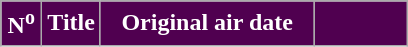<table class=wikitable style="background:#FFFFFF">
<tr style="color:#FFFFFF">
<th style="background:#500050; width:20px">N<sup>o</sup></th>
<th style="background:#500050">Title</th>
<th style="background:#500050; width:135px">Original air date</th>
<th style="background:#500050; width:55px"><br>







</th>
</tr>
</table>
